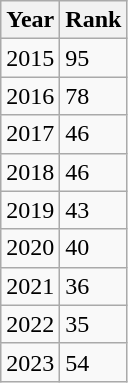<table class="wikitable plainrowheaders">
<tr>
<th>Year</th>
<th>Rank</th>
</tr>
<tr>
<td>2015</td>
<td>95</td>
</tr>
<tr>
<td>2016</td>
<td>78</td>
</tr>
<tr>
<td>2017</td>
<td>46</td>
</tr>
<tr>
<td>2018</td>
<td>46</td>
</tr>
<tr>
<td>2019</td>
<td>43</td>
</tr>
<tr>
<td>2020</td>
<td>40</td>
</tr>
<tr>
<td>2021</td>
<td>36</td>
</tr>
<tr>
<td>2022</td>
<td>35</td>
</tr>
<tr>
<td>2023</td>
<td>54</td>
</tr>
</table>
